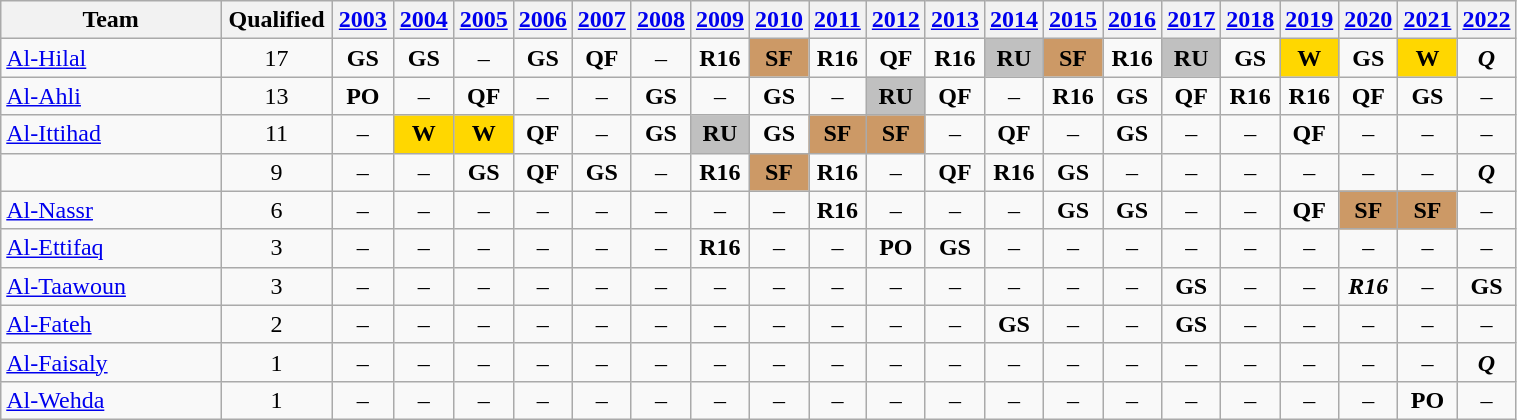<table class="wikitable" style="width:80%; text-align:center;">
<tr>
<th width=80%>Team</th>
<th width=10%>Qualified</th>
<th width=5%><a href='#'>2003</a></th>
<th width=5%><a href='#'>2004</a></th>
<th width=5%><a href='#'>2005</a></th>
<th width=5%><a href='#'>2006</a></th>
<th width=5%><a href='#'>2007</a></th>
<th width=5%><a href='#'>2008</a></th>
<th width=5%><a href='#'>2009</a></th>
<th width=5%><a href='#'>2010</a></th>
<th width=5%><a href='#'>2011</a></th>
<th width=5%><a href='#'>2012</a></th>
<th width=5%><a href='#'>2013</a></th>
<th width=5%><a href='#'>2014</a></th>
<th width=5%><a href='#'>2015</a></th>
<th width=5%><a href='#'>2016</a></th>
<th width=5%><a href='#'>2017</a></th>
<th width=5%><a href='#'>2018</a></th>
<th width=5%><a href='#'>2019</a></th>
<th width=5%><a href='#'>2020</a></th>
<th width=5%><a href='#'>2021</a></th>
<th width=5%><a href='#'>2022</a></th>
</tr>
<tr>
<td align=left><a href='#'>Al-Hilal</a></td>
<td>17</td>
<td><strong>GS</strong></td>
<td><strong>GS</strong></td>
<td>–</td>
<td><strong>GS</strong></td>
<td><strong>QF</strong></td>
<td>–</td>
<td><strong>R16</strong></td>
<td style="background:#c96;"><strong>SF</strong></td>
<td><strong>R16</strong></td>
<td><strong>QF</strong></td>
<td><strong>R16</strong></td>
<td style="background:silver;"><strong>RU</strong></td>
<td style="background:#c96;"><strong>SF</strong></td>
<td><strong>R16</strong></td>
<td style="background:silver;"><strong>RU</strong></td>
<td><strong>GS</strong></td>
<td style="background:gold;"><strong>W</strong></td>
<td><strong>GS</strong></td>
<td style="background:gold;"><strong>W</strong></td>
<td><strong><em>Q</em></strong></td>
</tr>
<tr>
<td align=left><a href='#'>Al-Ahli</a></td>
<td>13</td>
<td><strong>PO</strong></td>
<td>–</td>
<td><strong>QF</strong></td>
<td>–</td>
<td>–</td>
<td><strong>GS</strong></td>
<td>–</td>
<td><strong>GS</strong></td>
<td>–</td>
<td style="background:silver;"><strong>RU</strong></td>
<td><strong>QF</strong></td>
<td>–</td>
<td><strong>R16</strong></td>
<td><strong>GS</strong></td>
<td><strong>QF</strong></td>
<td><strong>R16</strong></td>
<td><strong>R16</strong></td>
<td><strong>QF</strong></td>
<td><strong>GS</strong></td>
<td>–</td>
</tr>
<tr>
<td align=left><a href='#'>Al-Ittihad</a></td>
<td>11</td>
<td>–</td>
<td style="background:gold;"><strong>W</strong></td>
<td style="background:gold;"><strong>W</strong></td>
<td><strong>QF</strong></td>
<td>–</td>
<td><strong>GS</strong></td>
<td style="background:silver;"><strong>RU</strong></td>
<td><strong>GS</strong></td>
<td style="background:#c96;"><strong>SF</strong></td>
<td style="background:#c96;"><strong>SF</strong></td>
<td>–</td>
<td><strong>QF</strong></td>
<td>–</td>
<td><strong>GS</strong></td>
<td>–</td>
<td>–</td>
<td><strong>QF</strong></td>
<td>–</td>
<td>–</td>
<td>–</td>
</tr>
<tr>
<td align=left></td>
<td>9</td>
<td>–</td>
<td>–</td>
<td><strong>GS</strong></td>
<td><strong>QF</strong></td>
<td><strong>GS</strong></td>
<td>–</td>
<td><strong>R16</strong></td>
<td style="background:#c96;"><strong>SF</strong></td>
<td><strong>R16</strong></td>
<td>–</td>
<td><strong>QF</strong></td>
<td><strong>R16</strong></td>
<td><strong>GS</strong></td>
<td>–</td>
<td>–</td>
<td>–</td>
<td>–</td>
<td>–</td>
<td>–</td>
<td><strong><em>Q</em></strong></td>
</tr>
<tr>
<td align=left><a href='#'>Al-Nassr</a></td>
<td>6</td>
<td>–</td>
<td>–</td>
<td>–</td>
<td>–</td>
<td>–</td>
<td>–</td>
<td>–</td>
<td>–</td>
<td><strong>R16</strong></td>
<td>–</td>
<td>–</td>
<td>–</td>
<td><strong>GS</strong></td>
<td><strong>GS</strong></td>
<td>–</td>
<td>–</td>
<td><strong>QF</strong></td>
<td style="background:#c96;"><strong>SF</strong></td>
<td style="background:#c96;"><strong>SF</strong></td>
<td>–</td>
</tr>
<tr>
<td align=left><a href='#'>Al-Ettifaq</a></td>
<td>3</td>
<td>–</td>
<td>–</td>
<td>–</td>
<td>–</td>
<td>–</td>
<td>–</td>
<td><strong>R16</strong></td>
<td>–</td>
<td>–</td>
<td><strong>PO</strong></td>
<td><strong>GS</strong></td>
<td>–</td>
<td>–</td>
<td>–</td>
<td>–</td>
<td>–</td>
<td>–</td>
<td>–</td>
<td>–</td>
<td>–</td>
</tr>
<tr>
<td align=left><a href='#'>Al-Taawoun</a></td>
<td>3</td>
<td>–</td>
<td>–</td>
<td>–</td>
<td>–</td>
<td>–</td>
<td>–</td>
<td>–</td>
<td>–</td>
<td>–</td>
<td>–</td>
<td>–</td>
<td>–</td>
<td>–</td>
<td>–</td>
<td><strong>GS</strong></td>
<td>–</td>
<td>–</td>
<td><strong><em>R16</em></strong></td>
<td>–</td>
<td><strong>GS</strong></td>
</tr>
<tr>
<td align=left><a href='#'>Al-Fateh</a></td>
<td>2</td>
<td>–</td>
<td>–</td>
<td>–</td>
<td>–</td>
<td>–</td>
<td>–</td>
<td>–</td>
<td>–</td>
<td>–</td>
<td>–</td>
<td>–</td>
<td><strong>GS</strong></td>
<td>–</td>
<td>–</td>
<td><strong>GS</strong></td>
<td>–</td>
<td>–</td>
<td>–</td>
<td>–</td>
<td>–</td>
</tr>
<tr>
<td align=left><a href='#'>Al-Faisaly</a></td>
<td>1</td>
<td>–</td>
<td>–</td>
<td>–</td>
<td>–</td>
<td>–</td>
<td>–</td>
<td>–</td>
<td>–</td>
<td>–</td>
<td>–</td>
<td>–</td>
<td>–</td>
<td>–</td>
<td>–</td>
<td>–</td>
<td>–</td>
<td>–</td>
<td>–</td>
<td>–</td>
<td><strong><em>Q</em></strong></td>
</tr>
<tr>
<td align=left><a href='#'>Al-Wehda</a></td>
<td>1</td>
<td>–</td>
<td>–</td>
<td>–</td>
<td>–</td>
<td>–</td>
<td>–</td>
<td>–</td>
<td>–</td>
<td>–</td>
<td>–</td>
<td>–</td>
<td>–</td>
<td>–</td>
<td>–</td>
<td>–</td>
<td>–</td>
<td>–</td>
<td>–</td>
<td><strong>PO</strong></td>
<td>–</td>
</tr>
</table>
